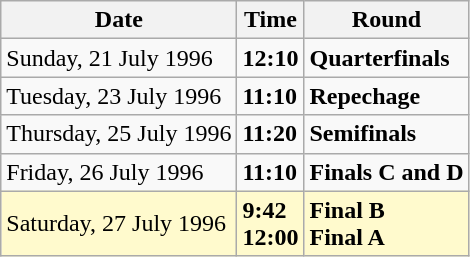<table class="wikitable">
<tr>
<th>Date</th>
<th>Time</th>
<th>Round</th>
</tr>
<tr>
<td>Sunday, 21 July 1996</td>
<td><strong>12:10</strong></td>
<td><strong>Quarterfinals</strong></td>
</tr>
<tr>
<td>Tuesday, 23 July 1996</td>
<td><strong>11:10</strong></td>
<td><strong>Repechage</strong></td>
</tr>
<tr>
<td>Thursday, 25 July 1996</td>
<td><strong>11:20</strong></td>
<td><strong>Semifinals</strong></td>
</tr>
<tr>
<td>Friday, 26 July 1996</td>
<td><strong>11:10</strong></td>
<td><strong>Finals C and D</strong></td>
</tr>
<tr style=background:lemonchiffon>
<td>Saturday, 27 July 1996</td>
<td><strong>9:42</strong><br><strong>12:00</strong></td>
<td><strong>Final B</strong><br><strong>Final A</strong></td>
</tr>
</table>
